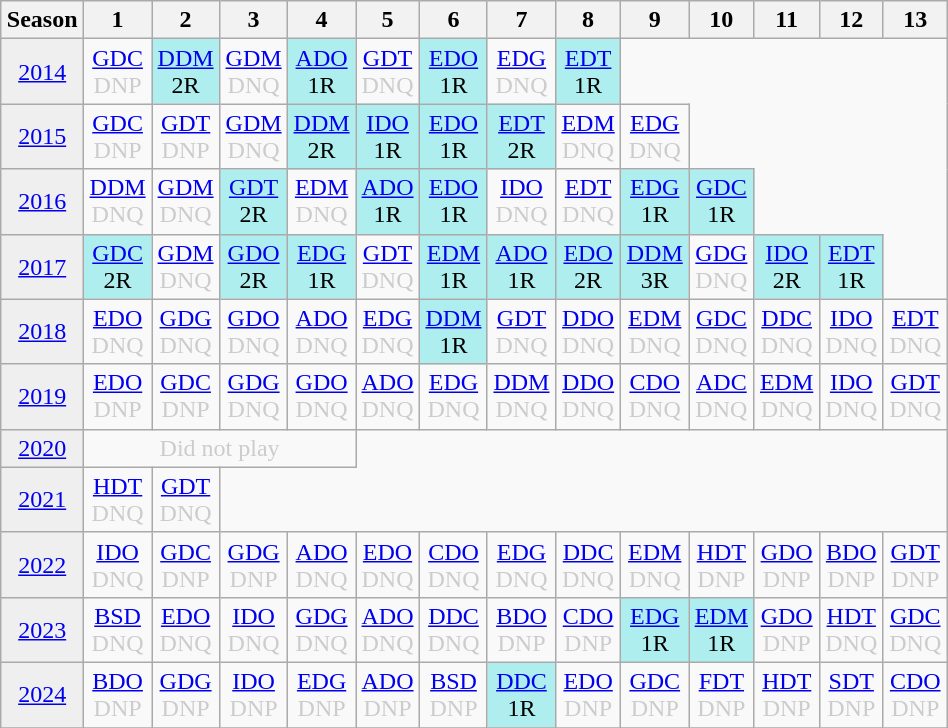<table class="wikitable" style="width:50%; margin:0">
<tr>
<th>Season</th>
<th>1</th>
<th>2</th>
<th>3</th>
<th>4</th>
<th>5</th>
<th>6</th>
<th>7</th>
<th>8</th>
<th>9</th>
<th>10</th>
<th>11</th>
<th>12</th>
<th>13</th>
</tr>
<tr>
<td style="text-align:center; background:#efefef;"><a href='#'>2014</a></td>
<td style="text-align:center; color:#ccc;"><a href='#'>GDC</a><br>DNP</td>
<td style="text-align:center; background:#afeeee;"><a href='#'>DDM</a><br>2R</td>
<td style="text-align:center; color:#ccc;"><a href='#'>GDM</a><br>DNQ</td>
<td style="text-align:center; background:#afeeee;"><a href='#'>ADO</a><br>1R</td>
<td style="text-align:center; color:#ccc;"><a href='#'>GDT</a><br>DNQ</td>
<td style="text-align:center; background:#afeeee;"><a href='#'>EDO</a><br>1R</td>
<td style="text-align:center; color:#ccc;"><a href='#'>EDG</a><br>DNQ</td>
<td style="text-align:center; background:#afeeee;"><a href='#'>EDT</a><br>1R</td>
</tr>
<tr>
<td style="text-align:center; background:#efefef;"><a href='#'>2015</a></td>
<td style="text-align:center; color:#ccc;"><a href='#'>GDC</a><br>DNP</td>
<td style="text-align:center; color:#ccc;"><a href='#'>GDT</a><br>DNP</td>
<td style="text-align:center; color:#ccc;"><a href='#'>GDM</a><br>DNQ</td>
<td style="text-align:center; background:#afeeee;"><a href='#'>DDM</a><br>2R</td>
<td style="text-align:center; background:#afeeee;"><a href='#'>IDO</a><br>1R</td>
<td style="text-align:center; background:#afeeee;"><a href='#'>EDO</a><br>1R</td>
<td style="text-align:center; background:#afeeee;"><a href='#'>EDT</a><br>2R</td>
<td style="text-align:center; color:#ccc;"><a href='#'>EDM</a><br>DNQ</td>
<td style="text-align:center; color:#ccc;"><a href='#'>EDG</a><br>DNQ</td>
</tr>
<tr>
<td style="text-align:center; background:#efefef;"><a href='#'>2016</a></td>
<td style="text-align:center; color:#ccc;"><a href='#'>DDM</a><br>DNQ</td>
<td style="text-align:center; color:#ccc;"><a href='#'>GDM</a><br>DNQ</td>
<td style="text-align:center; background:#afeeee;"><a href='#'>GDT</a><br>2R</td>
<td style="text-align:center; color:#ccc;"><a href='#'>EDM</a><br>DNQ</td>
<td style="text-align:center; background:#afeeee;"><a href='#'>ADO</a><br>1R</td>
<td style="text-align:center; background:#afeeee;"><a href='#'>EDO</a><br>1R</td>
<td style="text-align:center; color:#ccc;"><a href='#'>IDO</a><br>DNQ</td>
<td style="text-align:center; color:#ccc;"><a href='#'>EDT</a><br>DNQ</td>
<td style="text-align:center; background:#afeeee;"><a href='#'>EDG</a><br>1R</td>
<td style="text-align:center; background:#afeeee;"><a href='#'>GDC</a><br>1R</td>
</tr>
<tr>
<td style="text-align:center; background:#efefef;"><a href='#'>2017</a></td>
<td style="text-align:center; background:#afeeee;"><a href='#'>GDC</a><br>2R</td>
<td style="text-align:center; color:#ccc;"><a href='#'>GDM</a><br>DNQ</td>
<td style="text-align:center; background:#afeeee;"><a href='#'>GDO</a><br>2R</td>
<td style="text-align:center; background:#afeeee;"><a href='#'>EDG</a><br>1R</td>
<td style="text-align:center; color:#ccc;"><a href='#'>GDT</a><br>DNQ</td>
<td style="text-align:center; background:#afeeee;"><a href='#'>EDM</a><br>1R</td>
<td style="text-align:center; background:#afeeee;"><a href='#'>ADO</a><br>1R</td>
<td style="text-align:center; background:#afeeee;"><a href='#'>EDO</a><br>2R</td>
<td style="text-align:center; background:#afeeee;"><a href='#'>DDM</a><br>3R</td>
<td style="text-align:center; color:#ccc;"><a href='#'>GDG</a><br>DNQ</td>
<td style="text-align:center; background:#afeeee;"><a href='#'>IDO</a><br>2R</td>
<td style="text-align:center; background:#afeeee;"><a href='#'>EDT</a><br>1R</td>
</tr>
<tr>
<td style="text-align:center; background:#efefef;"><a href='#'>2018</a></td>
<td style="text-align:center; color:#ccc;"><a href='#'>EDO</a><br>DNQ</td>
<td style="text-align:center; color:#ccc;"><a href='#'>GDG</a><br>DNQ</td>
<td style="text-align:center; color:#ccc;"><a href='#'>GDO</a><br>DNQ</td>
<td style="text-align:center; color:#ccc;"><a href='#'>ADO</a><br>DNQ</td>
<td style="text-align:center; color:#ccc;"><a href='#'>EDG</a><br>DNQ</td>
<td style="text-align:center; background:#afeeee;"><a href='#'>DDM</a><br>1R</td>
<td style="text-align:center; color:#ccc;"><a href='#'>GDT</a><br>DNQ</td>
<td style="text-align:center; color:#ccc;"><a href='#'>DDO</a><br>DNQ</td>
<td style="text-align:center; color:#ccc;"><a href='#'>EDM</a><br>DNQ</td>
<td style="text-align:center; color:#ccc;"><a href='#'>GDC</a><br>DNQ</td>
<td style="text-align:center; color:#ccc;"><a href='#'>DDC</a><br>DNQ</td>
<td style="text-align:center; color:#ccc;"><a href='#'>IDO</a><br>DNQ</td>
<td style="text-align:center; color:#ccc;"><a href='#'>EDT</a><br>DNQ</td>
</tr>
<tr>
<td style="text-align:center; background:#efefef;"><a href='#'>2019</a></td>
<td style="text-align:center; color:#ccc;"><a href='#'>EDO</a><br>DNP</td>
<td style="text-align:center; color:#ccc;"><a href='#'>GDC</a><br>DNP</td>
<td style="text-align:center; color:#ccc;"><a href='#'>GDG</a><br>DNQ</td>
<td style="text-align:center; color:#ccc;"><a href='#'>GDO</a><br>DNQ</td>
<td style="text-align:center; color:#ccc;"><a href='#'>ADO</a><br>DNQ</td>
<td style="text-align:center; color:#ccc;"><a href='#'>EDG</a><br>DNQ</td>
<td style="text-align:center; color:#ccc;"><a href='#'>DDM</a><br>DNQ</td>
<td style="text-align:center; color:#ccc;"><a href='#'>DDO</a><br>DNQ</td>
<td style="text-align:center; color:#ccc;"><a href='#'>CDO</a><br>DNQ</td>
<td style="text-align:center; color:#ccc;"><a href='#'>ADC</a><br>DNQ</td>
<td style="text-align:center; color:#ccc;"><a href='#'>EDM</a><br>DNQ</td>
<td style="text-align:center; color:#ccc;"><a href='#'>IDO</a><br>DNQ</td>
<td style="text-align:center; color:#ccc;"><a href='#'>GDT</a><br>DNQ</td>
</tr>
<tr>
<td style="text-align:center; background:#efefef;"><a href='#'>2020</a></td>
<td colspan="4" style="text-align:center; color:#ccc;">Did not play</td>
</tr>
<tr>
<td style="text-align:center; background:#efefef;"><a href='#'>2021</a></td>
<td style="text-align:center; color:#ccc;"><a href='#'>HDT</a><br>DNQ</td>
<td style="text-align:center; color:#ccc;"><a href='#'>GDT</a><br>DNQ</td>
</tr>
<tr>
<td style="text-align:center; background:#efefef;"><a href='#'>2022</a></td>
<td style="text-align:center; color:#ccc;"><a href='#'>IDO</a><br>DNQ</td>
<td style="text-align:center; color:#ccc;"><a href='#'>GDC</a><br>DNP</td>
<td style="text-align:center; color:#ccc;"><a href='#'>GDG</a><br>DNP</td>
<td style="text-align:center; color:#ccc;"><a href='#'>ADO</a><br>DNQ</td>
<td style="text-align:center; color:#ccc;"><a href='#'>EDO</a><br>DNQ</td>
<td style="text-align:center; color:#ccc;"><a href='#'>CDO</a><br>DNQ</td>
<td style="text-align:center; color:#ccc;"><a href='#'>EDG</a><br>DNQ</td>
<td style="text-align:center; color:#ccc;"><a href='#'>DDC</a><br>DNQ</td>
<td style="text-align:center; color:#ccc;"><a href='#'>EDM</a><br>DNQ</td>
<td style="text-align:center; color:#ccc;"><a href='#'>HDT</a><br>DNP</td>
<td style="text-align:center; color:#ccc;"><a href='#'>GDO</a><br>DNP</td>
<td style="text-align:center; color:#ccc;"><a href='#'>BDO</a><br>DNP</td>
<td style="text-align:center; color:#ccc;"><a href='#'>GDT</a><br>DNP</td>
</tr>
<tr>
<td style="text-align:center; background:#efefef;"><a href='#'>2023</a></td>
<td style="text-align:center; color:#ccc;"><a href='#'>BSD</a><br>DNQ</td>
<td style="text-align:center; color:#ccc;"><a href='#'>EDO</a><br>DNQ</td>
<td style="text-align:center; color:#ccc;"><a href='#'>IDO</a><br>DNQ</td>
<td style="text-align:center; color:#ccc;"><a href='#'>GDG</a><br>DNQ</td>
<td style="text-align:center; color:#ccc;"><a href='#'>ADO</a><br>DNQ</td>
<td style="text-align:center; color:#ccc;"><a href='#'>DDC</a><br>DNQ</td>
<td style="text-align:center; color:#ccc;"><a href='#'>BDO</a><br>DNP</td>
<td style="text-align:center; color:#ccc;"><a href='#'>CDO</a><br>DNP</td>
<td style="text-align:center; background:#afeeee;"><a href='#'>EDG</a><br>1R</td>
<td style="text-align:center; background:#afeeee;"><a href='#'>EDM</a><br>1R</td>
<td style="text-align:center; color:#ccc;"><a href='#'>GDO</a><br>DNP</td>
<td style="text-align:center; color:#ccc;"><a href='#'>HDT</a><br>DNQ</td>
<td style="text-align:center; color:#ccc;"><a href='#'>GDC</a><br>DNQ</td>
</tr>
<tr>
<td style="text-align:center; background:#efefef;"><a href='#'>2024</a></td>
<td style="text-align:center; color:#ccc;"><a href='#'>BDO</a><br>DNP</td>
<td style="text-align:center; color:#ccc;"><a href='#'>GDG</a><br>DNP</td>
<td style="text-align:center; color:#ccc;"><a href='#'>IDO</a><br>DNP</td>
<td style="text-align:center; color:#ccc;"><a href='#'>EDG</a><br>DNP</td>
<td style="text-align:center; color:#ccc;"><a href='#'>ADO</a><br>DNP</td>
<td style="text-align:center; color:#ccc;"><a href='#'>BSD</a><br>DNP</td>
<td style="text-align:center; background:#afeeee;"><a href='#'>DDC</a><br>1R</td>
<td style="text-align:center; color:#ccc;"><a href='#'>EDO</a><br>DNP</td>
<td style="text-align:center; color:#ccc;"><a href='#'>GDC</a><br>DNP</td>
<td style="text-align:center; color:#ccc;"><a href='#'>FDT</a><br>DNP</td>
<td style="text-align:center; color:#ccc;"><a href='#'>HDT</a><br>DNP</td>
<td style="text-align:center; color:#ccc;"><a href='#'>SDT</a><br>DNP</td>
<td style="text-align:center; color:#ccc;"><a href='#'>CDO</a><br>DNP</td>
</tr>
<tr>
</tr>
</table>
